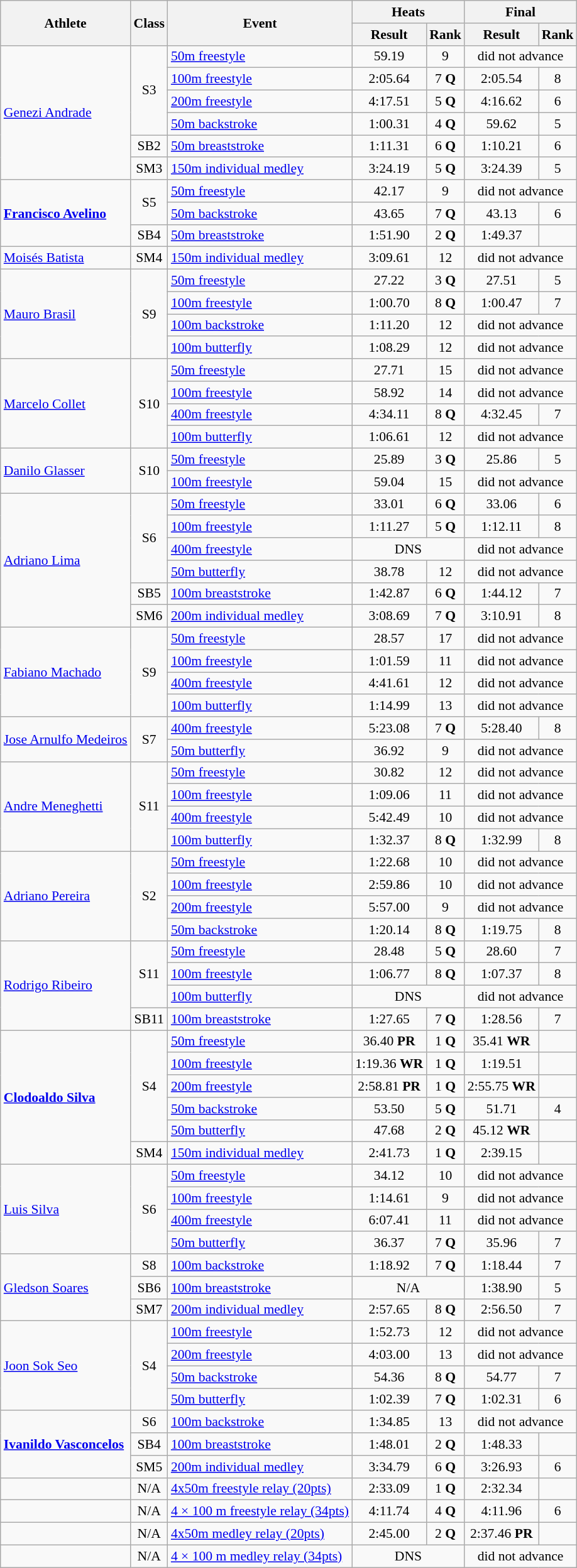<table class=wikitable style="font-size:90%">
<tr>
<th rowspan="2">Athlete</th>
<th rowspan="2">Class</th>
<th rowspan="2">Event</th>
<th colspan="2">Heats</th>
<th colspan="2">Final</th>
</tr>
<tr>
<th>Result</th>
<th>Rank</th>
<th>Result</th>
<th>Rank</th>
</tr>
<tr>
<td rowspan="6"><a href='#'>Genezi Andrade</a></td>
<td rowspan="4" style="text-align:center;">S3</td>
<td><a href='#'>50m freestyle</a></td>
<td style="text-align:center;">59.19</td>
<td style="text-align:center;">9</td>
<td style="text-align:center;" colspan="2">did not advance</td>
</tr>
<tr>
<td><a href='#'>100m freestyle</a></td>
<td style="text-align:center;">2:05.64</td>
<td style="text-align:center;">7 <strong>Q</strong></td>
<td style="text-align:center;">2:05.54</td>
<td style="text-align:center;">8</td>
</tr>
<tr>
<td><a href='#'>200m freestyle</a></td>
<td style="text-align:center;">4:17.51</td>
<td style="text-align:center;">5 <strong>Q</strong></td>
<td style="text-align:center;">4:16.62</td>
<td style="text-align:center;">6</td>
</tr>
<tr>
<td><a href='#'>50m backstroke</a></td>
<td style="text-align:center;">1:00.31</td>
<td style="text-align:center;">4 <strong>Q</strong></td>
<td style="text-align:center;">59.62</td>
<td style="text-align:center;">5</td>
</tr>
<tr>
<td style="text-align:center;">SB2</td>
<td><a href='#'>50m breaststroke</a></td>
<td style="text-align:center;">1:11.31</td>
<td style="text-align:center;">6 <strong>Q</strong></td>
<td style="text-align:center;">1:10.21</td>
<td style="text-align:center;">6</td>
</tr>
<tr>
<td style="text-align:center;">SM3</td>
<td><a href='#'>150m individual medley</a></td>
<td style="text-align:center;">3:24.19</td>
<td style="text-align:center;">5 <strong>Q</strong></td>
<td style="text-align:center;">3:24.39</td>
<td style="text-align:center;">5</td>
</tr>
<tr>
<td rowspan="3"><strong><a href='#'>Francisco Avelino</a></strong></td>
<td rowspan="2" style="text-align:center;">S5</td>
<td><a href='#'>50m freestyle</a></td>
<td style="text-align:center;">42.17</td>
<td style="text-align:center;">9</td>
<td style="text-align:center;" colspan="2">did not advance</td>
</tr>
<tr>
<td><a href='#'>50m backstroke</a></td>
<td style="text-align:center;">43.65</td>
<td style="text-align:center;">7 <strong>Q</strong></td>
<td style="text-align:center;">43.13</td>
<td style="text-align:center;">6</td>
</tr>
<tr>
<td style="text-align:center;">SB4</td>
<td><a href='#'>50m breaststroke</a></td>
<td style="text-align:center;">1:51.90</td>
<td style="text-align:center;">2 <strong>Q</strong></td>
<td style="text-align:center;">1:49.37</td>
<td style="text-align:center;"></td>
</tr>
<tr>
<td><a href='#'>Moisés Batista</a></td>
<td style="text-align:center;">SM4</td>
<td><a href='#'>150m individual medley</a></td>
<td style="text-align:center;">3:09.61</td>
<td style="text-align:center;">12</td>
<td style="text-align:center;" colspan="2">did not advance</td>
</tr>
<tr>
<td rowspan="4"><a href='#'>Mauro Brasil</a></td>
<td rowspan="4" style="text-align:center;">S9</td>
<td><a href='#'>50m freestyle</a></td>
<td style="text-align:center;">27.22</td>
<td style="text-align:center;">3 <strong>Q</strong></td>
<td style="text-align:center;">27.51</td>
<td style="text-align:center;">5</td>
</tr>
<tr>
<td><a href='#'>100m freestyle</a></td>
<td style="text-align:center;">1:00.70</td>
<td style="text-align:center;">8 <strong>Q</strong></td>
<td style="text-align:center;">1:00.47</td>
<td style="text-align:center;">7</td>
</tr>
<tr>
<td><a href='#'>100m backstroke</a></td>
<td style="text-align:center;">1:11.20</td>
<td style="text-align:center;">12</td>
<td style="text-align:center;" colspan="2">did not advance</td>
</tr>
<tr>
<td><a href='#'>100m butterfly</a></td>
<td style="text-align:center;">1:08.29</td>
<td style="text-align:center;">12</td>
<td style="text-align:center;" colspan="2">did not advance</td>
</tr>
<tr>
<td rowspan="4"><a href='#'>Marcelo Collet</a></td>
<td rowspan="4" style="text-align:center;">S10</td>
<td><a href='#'>50m freestyle</a></td>
<td style="text-align:center;">27.71</td>
<td style="text-align:center;">15</td>
<td style="text-align:center;" colspan="2">did not advance</td>
</tr>
<tr>
<td><a href='#'>100m freestyle</a></td>
<td style="text-align:center;">58.92</td>
<td style="text-align:center;">14</td>
<td style="text-align:center;" colspan="2">did not advance</td>
</tr>
<tr>
<td><a href='#'>400m freestyle</a></td>
<td style="text-align:center;">4:34.11</td>
<td style="text-align:center;">8 <strong>Q</strong></td>
<td style="text-align:center;">4:32.45</td>
<td style="text-align:center;">7</td>
</tr>
<tr>
<td><a href='#'>100m butterfly</a></td>
<td style="text-align:center;">1:06.61</td>
<td style="text-align:center;">12</td>
<td style="text-align:center;" colspan="2">did not advance</td>
</tr>
<tr>
<td rowspan="2"><a href='#'>Danilo Glasser</a></td>
<td rowspan="2" style="text-align:center;">S10</td>
<td><a href='#'>50m freestyle</a></td>
<td style="text-align:center;">25.89</td>
<td style="text-align:center;">3 <strong>Q</strong></td>
<td style="text-align:center;">25.86</td>
<td style="text-align:center;">5</td>
</tr>
<tr>
<td><a href='#'>100m freestyle</a></td>
<td style="text-align:center;">59.04</td>
<td style="text-align:center;">15</td>
<td style="text-align:center;" colspan="2">did not advance</td>
</tr>
<tr>
<td rowspan="6"><a href='#'>Adriano Lima</a></td>
<td rowspan="4" style="text-align:center;">S6</td>
<td><a href='#'>50m freestyle</a></td>
<td style="text-align:center;">33.01</td>
<td style="text-align:center;">6 <strong>Q</strong></td>
<td style="text-align:center;">33.06</td>
<td style="text-align:center;">6</td>
</tr>
<tr>
<td><a href='#'>100m freestyle</a></td>
<td style="text-align:center;">1:11.27</td>
<td style="text-align:center;">5 <strong>Q</strong></td>
<td style="text-align:center;">1:12.11</td>
<td style="text-align:center;">8</td>
</tr>
<tr>
<td><a href='#'>400m freestyle</a></td>
<td style="text-align:center;" colspan="2">DNS</td>
<td style="text-align:center;" colspan="2">did not advance</td>
</tr>
<tr>
<td><a href='#'>50m butterfly</a></td>
<td style="text-align:center;">38.78</td>
<td style="text-align:center;">12</td>
<td style="text-align:center;" colspan="2">did not advance</td>
</tr>
<tr>
<td style="text-align:center;">SB5</td>
<td><a href='#'>100m breaststroke</a></td>
<td style="text-align:center;">1:42.87</td>
<td style="text-align:center;">6 <strong>Q</strong></td>
<td style="text-align:center;">1:44.12</td>
<td style="text-align:center;">7</td>
</tr>
<tr>
<td style="text-align:center;">SM6</td>
<td><a href='#'>200m individual medley</a></td>
<td style="text-align:center;">3:08.69</td>
<td style="text-align:center;">7 <strong>Q</strong></td>
<td style="text-align:center;">3:10.91</td>
<td style="text-align:center;">8</td>
</tr>
<tr>
<td rowspan="4"><a href='#'>Fabiano Machado</a></td>
<td rowspan="4" style="text-align:center;">S9</td>
<td><a href='#'>50m freestyle</a></td>
<td style="text-align:center;">28.57</td>
<td style="text-align:center;">17</td>
<td style="text-align:center;" colspan="2">did not advance</td>
</tr>
<tr>
<td><a href='#'>100m freestyle</a></td>
<td style="text-align:center;">1:01.59</td>
<td style="text-align:center;">11</td>
<td style="text-align:center;" colspan="2">did not advance</td>
</tr>
<tr>
<td><a href='#'>400m freestyle</a></td>
<td style="text-align:center;">4:41.61</td>
<td style="text-align:center;">12</td>
<td style="text-align:center;" colspan="2">did not advance</td>
</tr>
<tr>
<td><a href='#'>100m butterfly</a></td>
<td style="text-align:center;">1:14.99</td>
<td style="text-align:center;">13</td>
<td style="text-align:center;" colspan="2">did not advance</td>
</tr>
<tr>
<td rowspan="2"><a href='#'>Jose Arnulfo Medeiros</a></td>
<td rowspan="2" style="text-align:center;">S7</td>
<td><a href='#'>400m freestyle</a></td>
<td style="text-align:center;">5:23.08</td>
<td style="text-align:center;">7 <strong>Q</strong></td>
<td style="text-align:center;">5:28.40</td>
<td style="text-align:center;">8</td>
</tr>
<tr>
<td><a href='#'>50m butterfly</a></td>
<td style="text-align:center;">36.92</td>
<td style="text-align:center;">9</td>
<td style="text-align:center;" colspan="2">did not advance</td>
</tr>
<tr>
<td rowspan="4"><a href='#'>Andre Meneghetti</a></td>
<td rowspan="4" style="text-align:center;">S11</td>
<td><a href='#'>50m freestyle</a></td>
<td style="text-align:center;">30.82</td>
<td style="text-align:center;">12</td>
<td style="text-align:center;" colspan="2">did not advance</td>
</tr>
<tr>
<td><a href='#'>100m freestyle</a></td>
<td style="text-align:center;">1:09.06</td>
<td style="text-align:center;">11</td>
<td style="text-align:center;" colspan="2">did not advance</td>
</tr>
<tr>
<td><a href='#'>400m freestyle</a></td>
<td style="text-align:center;">5:42.49</td>
<td style="text-align:center;">10</td>
<td style="text-align:center;" colspan="2">did not advance</td>
</tr>
<tr>
<td><a href='#'>100m butterfly</a></td>
<td style="text-align:center;">1:32.37</td>
<td style="text-align:center;">8 <strong>Q</strong></td>
<td style="text-align:center;">1:32.99</td>
<td style="text-align:center;">8</td>
</tr>
<tr>
<td rowspan="4"><a href='#'>Adriano Pereira</a></td>
<td rowspan="4" style="text-align:center;">S2</td>
<td><a href='#'>50m freestyle</a></td>
<td style="text-align:center;">1:22.68</td>
<td style="text-align:center;">10</td>
<td style="text-align:center;" colspan="2">did not advance</td>
</tr>
<tr>
<td><a href='#'>100m freestyle</a></td>
<td style="text-align:center;">2:59.86</td>
<td style="text-align:center;">10</td>
<td style="text-align:center;" colspan="2">did not advance</td>
</tr>
<tr>
<td><a href='#'>200m freestyle</a></td>
<td style="text-align:center;">5:57.00</td>
<td style="text-align:center;">9</td>
<td style="text-align:center;" colspan="2">did not advance</td>
</tr>
<tr>
<td><a href='#'>50m backstroke</a></td>
<td style="text-align:center;">1:20.14</td>
<td style="text-align:center;">8 <strong>Q</strong></td>
<td style="text-align:center;">1:19.75</td>
<td style="text-align:center;">8</td>
</tr>
<tr>
<td rowspan="4"><a href='#'>Rodrigo Ribeiro</a></td>
<td rowspan="3" style="text-align:center;">S11</td>
<td><a href='#'>50m freestyle</a></td>
<td style="text-align:center;">28.48</td>
<td style="text-align:center;">5 <strong>Q</strong></td>
<td style="text-align:center;">28.60</td>
<td style="text-align:center;">7</td>
</tr>
<tr>
<td><a href='#'>100m freestyle</a></td>
<td style="text-align:center;">1:06.77</td>
<td style="text-align:center;">8 <strong>Q</strong></td>
<td style="text-align:center;">1:07.37</td>
<td style="text-align:center;">8</td>
</tr>
<tr>
<td><a href='#'>100m butterfly</a></td>
<td style="text-align:center;" colspan="2">DNS</td>
<td style="text-align:center;" colspan="2">did not advance</td>
</tr>
<tr>
<td style="text-align:center;">SB11</td>
<td><a href='#'>100m breaststroke</a></td>
<td style="text-align:center;">1:27.65</td>
<td style="text-align:center;">7 <strong>Q</strong></td>
<td style="text-align:center;">1:28.56</td>
<td style="text-align:center;">7</td>
</tr>
<tr>
<td rowspan="6"><strong><a href='#'>Clodoaldo Silva</a></strong></td>
<td rowspan="5" style="text-align:center;">S4</td>
<td><a href='#'>50m freestyle</a></td>
<td style="text-align:center;">36.40 <strong>PR</strong></td>
<td style="text-align:center;">1 <strong>Q</strong></td>
<td style="text-align:center;">35.41 <strong>WR</strong></td>
<td style="text-align:center;"></td>
</tr>
<tr>
<td><a href='#'>100m freestyle</a></td>
<td style="text-align:center;">1:19.36 <strong>WR</strong></td>
<td style="text-align:center;">1 <strong>Q</strong></td>
<td style="text-align:center;">1:19.51</td>
<td style="text-align:center;"></td>
</tr>
<tr>
<td><a href='#'>200m freestyle</a></td>
<td style="text-align:center;">2:58.81 <strong>PR</strong></td>
<td style="text-align:center;">1 <strong>Q</strong></td>
<td style="text-align:center;">2:55.75 <strong>WR</strong></td>
<td style="text-align:center;"></td>
</tr>
<tr>
<td><a href='#'>50m backstroke</a></td>
<td style="text-align:center;">53.50</td>
<td style="text-align:center;">5 <strong>Q</strong></td>
<td style="text-align:center;">51.71</td>
<td style="text-align:center;">4</td>
</tr>
<tr>
<td><a href='#'>50m butterfly</a></td>
<td style="text-align:center;">47.68</td>
<td style="text-align:center;">2 <strong>Q</strong></td>
<td style="text-align:center;">45.12 <strong>WR</strong></td>
<td style="text-align:center;"></td>
</tr>
<tr>
<td style="text-align:center;">SM4</td>
<td><a href='#'>150m individual medley</a></td>
<td style="text-align:center;">2:41.73</td>
<td style="text-align:center;">1 <strong>Q</strong></td>
<td style="text-align:center;">2:39.15</td>
<td style="text-align:center;"></td>
</tr>
<tr>
<td rowspan="4"><a href='#'>Luis Silva</a></td>
<td rowspan="4" style="text-align:center;">S6</td>
<td><a href='#'>50m freestyle</a></td>
<td style="text-align:center;">34.12</td>
<td style="text-align:center;">10</td>
<td style="text-align:center;" colspan="2">did not advance</td>
</tr>
<tr>
<td><a href='#'>100m freestyle</a></td>
<td style="text-align:center;">1:14.61</td>
<td style="text-align:center;">9</td>
<td style="text-align:center;" colspan="2">did not advance</td>
</tr>
<tr>
<td><a href='#'>400m freestyle</a></td>
<td style="text-align:center;">6:07.41</td>
<td style="text-align:center;">11</td>
<td style="text-align:center;" colspan="2">did not advance</td>
</tr>
<tr>
<td><a href='#'>50m butterfly</a></td>
<td style="text-align:center;">36.37</td>
<td style="text-align:center;">7 <strong>Q</strong></td>
<td style="text-align:center;">35.96</td>
<td style="text-align:center;">7</td>
</tr>
<tr>
<td rowspan="3"><a href='#'>Gledson Soares</a></td>
<td style="text-align:center;">S8</td>
<td><a href='#'>100m backstroke</a></td>
<td style="text-align:center;">1:18.92</td>
<td style="text-align:center;">7 <strong>Q</strong></td>
<td style="text-align:center;">1:18.44</td>
<td style="text-align:center;">7</td>
</tr>
<tr>
<td style="text-align:center;">SB6</td>
<td><a href='#'>100m breaststroke</a></td>
<td style="text-align:center;" colspan="2">N/A</td>
<td style="text-align:center;">1:38.90</td>
<td style="text-align:center;">5</td>
</tr>
<tr>
<td style="text-align:center;">SM7</td>
<td><a href='#'>200m individual medley</a></td>
<td style="text-align:center;">2:57.65</td>
<td style="text-align:center;">8 <strong>Q</strong></td>
<td style="text-align:center;">2:56.50</td>
<td style="text-align:center;">7</td>
</tr>
<tr>
<td rowspan="4"><a href='#'>Joon Sok Seo</a></td>
<td rowspan="4" style="text-align:center;">S4</td>
<td><a href='#'>100m freestyle</a></td>
<td style="text-align:center;">1:52.73</td>
<td style="text-align:center;">12</td>
<td style="text-align:center;" colspan="2">did not advance</td>
</tr>
<tr>
<td><a href='#'>200m freestyle</a></td>
<td style="text-align:center;">4:03.00</td>
<td style="text-align:center;">13</td>
<td style="text-align:center;" colspan="2">did not advance</td>
</tr>
<tr>
<td><a href='#'>50m backstroke</a></td>
<td style="text-align:center;">54.36</td>
<td style="text-align:center;">8 <strong>Q</strong></td>
<td style="text-align:center;">54.77</td>
<td style="text-align:center;">7</td>
</tr>
<tr>
<td><a href='#'>50m butterfly</a></td>
<td style="text-align:center;">1:02.39</td>
<td style="text-align:center;">7 <strong>Q</strong></td>
<td style="text-align:center;">1:02.31</td>
<td style="text-align:center;">6</td>
</tr>
<tr>
<td rowspan="3"><strong><a href='#'>Ivanildo Vasconcelos</a></strong></td>
<td style="text-align:center;">S6</td>
<td><a href='#'>100m backstroke</a></td>
<td style="text-align:center;">1:34.85</td>
<td style="text-align:center;">13</td>
<td style="text-align:center;" colspan="2">did not advance</td>
</tr>
<tr>
<td style="text-align:center;">SB4</td>
<td><a href='#'>100m breaststroke</a></td>
<td style="text-align:center;">1:48.01</td>
<td style="text-align:center;">2 <strong>Q</strong></td>
<td style="text-align:center;">1:48.33</td>
<td style="text-align:center;"></td>
</tr>
<tr>
<td style="text-align:center;">SM5</td>
<td><a href='#'>200m individual medley</a></td>
<td style="text-align:center;">3:34.79</td>
<td style="text-align:center;">6 <strong>Q</strong></td>
<td style="text-align:center;">3:26.93</td>
<td style="text-align:center;">6</td>
</tr>
<tr>
<td></td>
<td style="text-align:center;">N/A</td>
<td><a href='#'>4x50m freestyle relay (20pts)</a></td>
<td style="text-align:center;">2:33.09</td>
<td style="text-align:center;">1 <strong>Q</strong></td>
<td style="text-align:center;">2:32.34</td>
<td style="text-align:center;"></td>
</tr>
<tr>
<td></td>
<td style="text-align:center;">N/A</td>
<td><a href='#'>4 × 100 m freestyle relay (34pts)</a></td>
<td style="text-align:center;">4:11.74</td>
<td style="text-align:center;">4 <strong>Q</strong></td>
<td style="text-align:center;">4:11.96</td>
<td style="text-align:center;">6</td>
</tr>
<tr>
<td></td>
<td style="text-align:center;">N/A</td>
<td><a href='#'>4x50m medley relay (20pts)</a></td>
<td style="text-align:center;">2:45.00</td>
<td style="text-align:center;">2 <strong>Q</strong></td>
<td style="text-align:center;">2:37.46 <strong>PR</strong></td>
<td style="text-align:center;"></td>
</tr>
<tr>
<td></td>
<td style="text-align:center;">N/A</td>
<td><a href='#'>4 × 100 m medley relay (34pts)</a></td>
<td style="text-align:center;" colspan="2">DNS</td>
<td style="text-align:center;" colspan="2">did not advance</td>
</tr>
</table>
